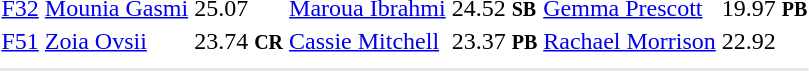<table>
<tr>
<td><a href='#'>F32</a></td>
<td><a href='#'>Mounia Gasmi</a><br></td>
<td>25.07</td>
<td><a href='#'>Maroua Ibrahmi</a><br></td>
<td>24.52 <small><strong>SB</strong></small></td>
<td><a href='#'>Gemma Prescott</a><br></td>
<td>19.97 <small><strong>PB</strong></small></td>
</tr>
<tr>
<td><a href='#'>F51</a></td>
<td><a href='#'>Zoia Ovsii</a><br></td>
<td>23.74 <small><strong>CR</strong></small></td>
<td><a href='#'>Cassie Mitchell</a><br></td>
<td>23.37 <small><strong>PB</strong></small></td>
<td><a href='#'>Rachael Morrison</a><br></td>
<td>22.92</td>
</tr>
<tr>
<td colspan=7></td>
</tr>
<tr>
</tr>
<tr bgcolor= e8e8e8>
<td colspan=7></td>
</tr>
</table>
